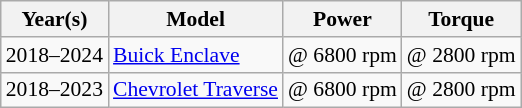<table class="wikitable" style="font-size: 90%">
<tr>
<th>Year(s)</th>
<th>Model</th>
<th>Power</th>
<th>Torque</th>
</tr>
<tr>
<td>2018–2024</td>
<td><a href='#'>Buick Enclave</a></td>
<td> @ 6800 rpm</td>
<td> @ 2800 rpm</td>
</tr>
<tr>
<td>2018–2023</td>
<td><a href='#'>Chevrolet Traverse</a></td>
<td> @ 6800 rpm</td>
<td> @ 2800 rpm</td>
</tr>
</table>
